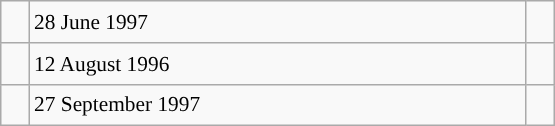<table class="wikitable" style="font-size: 89%; float: left; width: 26em; margin-right: 1em; height: 84px;">
<tr>
<td></td>
<td>28 June 1997</td>
<td></td>
</tr>
<tr>
<td></td>
<td>12 August 1996</td>
<td></td>
</tr>
<tr>
<td></td>
<td>27 September 1997</td>
<td></td>
</tr>
</table>
